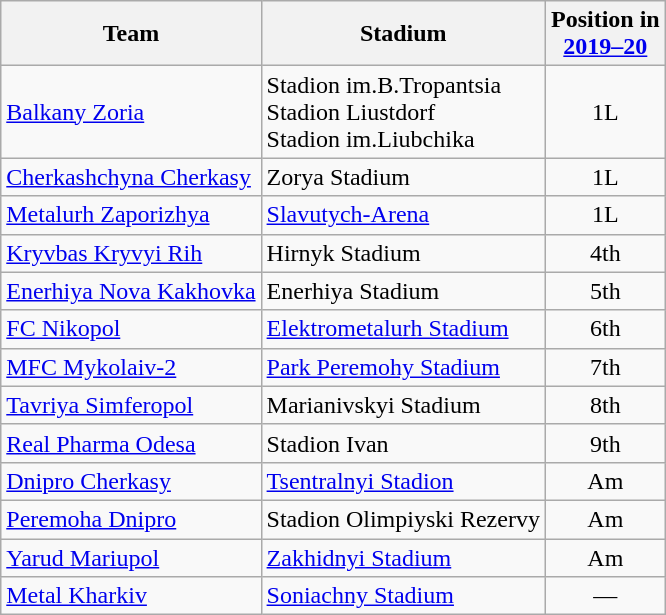<table class="wikitable" style="text-align: left; float:left; margin-right:1em;">
<tr>
<th>Team</th>
<th>Stadium</th>
<th>Position in<br><a href='#'>2019–20</a></th>
</tr>
<tr>
<td><a href='#'>Balkany Zoria</a></td>
<td>Stadion im.B.Tropantsia<br>Stadion Liustdorf<br>Stadion im.Liubchika</td>
<td align="center">1L</td>
</tr>
<tr>
<td><a href='#'>Cherkashchyna Cherkasy</a></td>
<td>Zorya Stadium</td>
<td align="center">1L</td>
</tr>
<tr>
<td><a href='#'>Metalurh Zaporizhya</a></td>
<td><a href='#'>Slavutych-Arena</a></td>
<td align="center">1L</td>
</tr>
<tr>
<td><a href='#'>Kryvbas Kryvyi Rih</a></td>
<td>Hirnyk Stadium</td>
<td align="center">4th</td>
</tr>
<tr>
<td><a href='#'>Enerhiya Nova Kakhovka</a></td>
<td>Enerhiya Stadium</td>
<td align="center">5th</td>
</tr>
<tr>
<td><a href='#'>FC Nikopol</a></td>
<td><a href='#'>Elektrometalurh Stadium</a></td>
<td align="center">6th</td>
</tr>
<tr>
<td><a href='#'>MFC Mykolaiv-2</a></td>
<td><a href='#'>Park Peremohy Stadium</a></td>
<td align="center">7th</td>
</tr>
<tr>
<td><a href='#'>Tavriya Simferopol</a></td>
<td>Marianivskyi Stadium</td>
<td align="center">8th</td>
</tr>
<tr>
<td><a href='#'>Real Pharma Odesa</a></td>
<td>Stadion Ivan</td>
<td align="center">9th</td>
</tr>
<tr>
<td><a href='#'>Dnipro Cherkasy</a></td>
<td><a href='#'>Tsentralnyi Stadion</a></td>
<td align="center">Am</td>
</tr>
<tr>
<td><a href='#'>Peremoha Dnipro</a></td>
<td>Stadion Olimpiyski Rezervy</td>
<td align="center">Am</td>
</tr>
<tr>
<td><a href='#'>Yarud Mariupol</a></td>
<td><a href='#'>Zakhidnyi Stadium</a></td>
<td align="center">Am</td>
</tr>
<tr>
<td><a href='#'>Metal Kharkiv</a></td>
<td><a href='#'>Soniachny Stadium</a></td>
<td align="center">—</td>
</tr>
</table>
